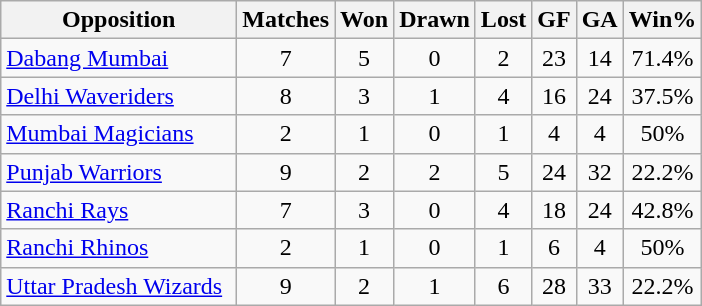<table class="wikitable sortable" style="text-align:center">
<tr>
<th width=150>Opposition</th>
<th width=10>Matches</th>
<th width=10>Won</th>
<th width=10>Drawn</th>
<th width=10>Lost</th>
<th width=10>GF</th>
<th width=10>GA</th>
<th width=10>Win%</th>
</tr>
<tr>
<td align=left><a href='#'>Dabang Mumbai</a></td>
<td>7</td>
<td>5</td>
<td>0</td>
<td>2</td>
<td>23</td>
<td>14</td>
<td>71.4%</td>
</tr>
<tr>
<td align=left><a href='#'>Delhi Waveriders</a></td>
<td>8</td>
<td>3</td>
<td>1</td>
<td>4</td>
<td>16</td>
<td>24</td>
<td>37.5%</td>
</tr>
<tr>
<td align=left><a href='#'>Mumbai Magicians</a></td>
<td>2</td>
<td>1</td>
<td>0</td>
<td>1</td>
<td>4</td>
<td>4</td>
<td>50%</td>
</tr>
<tr>
<td align=left><a href='#'>Punjab Warriors</a></td>
<td>9</td>
<td>2</td>
<td>2</td>
<td>5</td>
<td>24</td>
<td>32</td>
<td>22.2%</td>
</tr>
<tr>
<td align=left><a href='#'>Ranchi Rays</a></td>
<td>7</td>
<td>3</td>
<td>0</td>
<td>4</td>
<td>18</td>
<td>24</td>
<td>42.8%</td>
</tr>
<tr>
<td align=left><a href='#'>Ranchi Rhinos</a></td>
<td>2</td>
<td>1</td>
<td>0</td>
<td>1</td>
<td>6</td>
<td>4</td>
<td>50%</td>
</tr>
<tr>
<td align=left><a href='#'>Uttar Pradesh Wizards</a></td>
<td>9</td>
<td>2</td>
<td>1</td>
<td>6</td>
<td>28</td>
<td>33</td>
<td>22.2%</td>
</tr>
</table>
